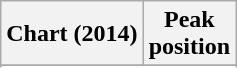<table class="wikitable plainrowheaders sortable">
<tr>
<th scope="col">Chart (2014)</th>
<th scope="col">Peak<br>position</th>
</tr>
<tr>
</tr>
<tr>
</tr>
</table>
